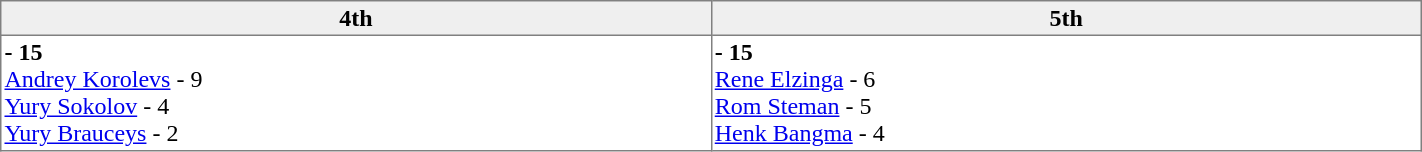<table border="1" cellpadding="2" cellspacing="0" style="width:75%; border-collapse:collapse">
<tr style="text-align:left; background:#efefef;">
<th style="width:15%; text-align:center;">4th</th>
<th style="width:15%; text-align:center;">5th</th>
</tr>
<tr align=left>
<td valign=top align=left><strong> - 15</strong><br><a href='#'>Andrey Korolevs</a> - 9<br><a href='#'>Yury Sokolov</a> - 4<br><a href='#'>Yury Brauceys</a> - 2</td>
<td valign=top align=left><strong> - 15</strong><br><a href='#'>Rene Elzinga</a> - 6<br><a href='#'>Rom Steman</a> - 5<br><a href='#'>Henk Bangma</a> - 4</td>
</tr>
</table>
